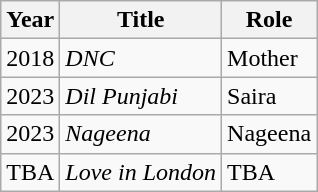<table class="wikitable sortable plainrowheaders">
<tr style="text-align:center;">
<th scope="col">Year</th>
<th scope="col">Title</th>
<th scope="col">Role</th>
</tr>
<tr>
<td>2018</td>
<td><em>DNC</em></td>
<td>Mother</td>
</tr>
<tr>
<td>2023</td>
<td><em>Dil Punjabi</em></td>
<td>Saira</td>
</tr>
<tr>
<td>2023</td>
<td><em>Nageena</em></td>
<td>Nageena</td>
</tr>
<tr>
<td>TBA</td>
<td><em>Love in London</em></td>
<td>TBA</td>
</tr>
</table>
